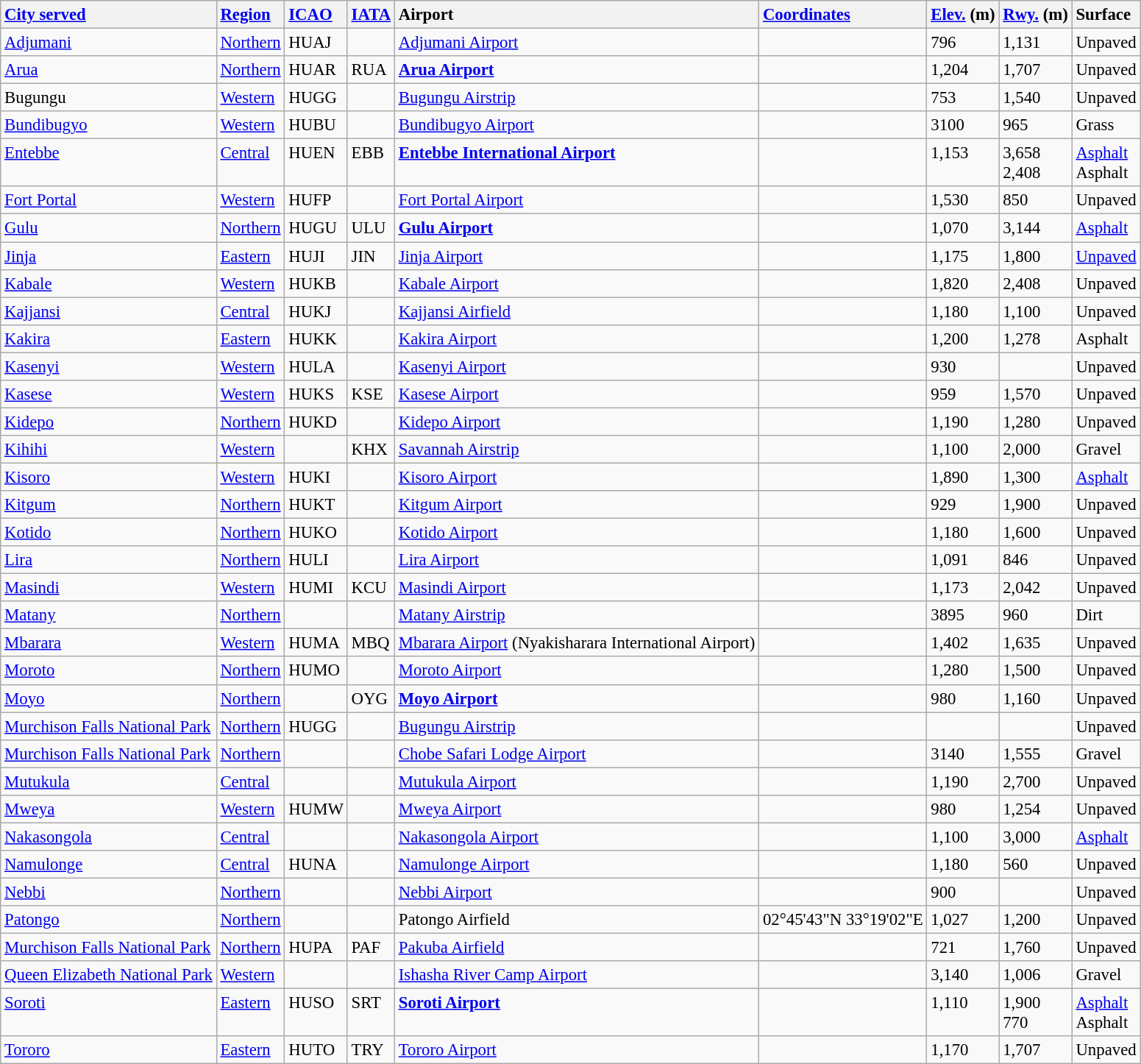<table class="wikitable sortable" style="font-size:95%;">
<tr>
<th style="text-align:left; white-space:nowrap;"><a href='#'>City served</a></th>
<th style="text-align:left;"><a href='#'>Region</a></th>
<th style="text-align:left;"><a href='#'>ICAO</a></th>
<th style="text-align:left;"><a href='#'>IATA</a></th>
<th style="text-align:left; white-space:nowrap;">Airport</th>
<th style="text-align:left;"><a href='#'>Coordinates</a></th>
<th style="text-align:left; white-space:nowrap;"><a href='#'>Elev.</a> (m)</th>
<th style="text-align:left; white-space:nowrap;"><a href='#'>Rwy.</a> (m)</th>
<th style="text-align:left;">Surface</th>
</tr>
<tr valign="top">
<td><a href='#'>Adjumani</a></td>
<td><a href='#'>Northern</a></td>
<td>HUAJ</td>
<td></td>
<td><a href='#'>Adjumani Airport</a></td>
<td> </td>
<td>796 </td>
<td>1,131 </td>
<td>Unpaved</td>
</tr>
<tr valign="top">
<td><a href='#'>Arua</a></td>
<td><a href='#'>Northern</a></td>
<td>HUAR</td>
<td>RUA</td>
<td><strong><a href='#'>Arua Airport</a></strong></td>
<td></td>
<td>1,204 </td>
<td>1,707 </td>
<td>Unpaved</td>
</tr>
<tr valign="top">
<td>Bugungu</td>
<td><a href='#'>Western</a></td>
<td>HUGG</td>
<td></td>
<td><a href='#'>Bugungu Airstrip</a></td>
<td></td>
<td>753</td>
<td>1,540</td>
<td>Unpaved</td>
</tr>
<tr valign="top">
<td><a href='#'>Bundibugyo</a></td>
<td><a href='#'>Western</a></td>
<td>HUBU</td>
<td></td>
<td><a href='#'>Bundibugyo Airport</a></td>
<td></td>
<td>3100</td>
<td>965</td>
<td>Grass</td>
</tr>
<tr valign="top">
<td><a href='#'>Entebbe</a></td>
<td><a href='#'>Central</a></td>
<td>HUEN</td>
<td>EBB</td>
<td><strong><a href='#'>Entebbe International Airport</a></strong></td>
<td> </td>
<td>1,153 </td>
<td>3,658 <br>2,408</td>
<td><a href='#'>Asphalt</a><br>Asphalt</td>
</tr>
<tr valign="top">
<td><a href='#'>Fort Portal</a></td>
<td><a href='#'>Western</a></td>
<td>HUFP</td>
<td></td>
<td><a href='#'>Fort Portal Airport</a></td>
<td></td>
<td>1,530</td>
<td>850</td>
<td>Unpaved</td>
</tr>
<tr valign="top">
<td><a href='#'>Gulu</a></td>
<td><a href='#'>Northern</a></td>
<td>HUGU</td>
<td>ULU</td>
<td><strong><a href='#'>Gulu Airport</a></strong></td>
<td> </td>
<td>1,070 </td>
<td>3,144 </td>
<td><a href='#'>Asphalt</a></td>
</tr>
<tr valign="top">
<td><a href='#'>Jinja</a></td>
<td><a href='#'>Eastern</a></td>
<td>HUJI</td>
<td>JIN</td>
<td><a href='#'>Jinja Airport</a></td>
<td></td>
<td>1,175 </td>
<td>1,800 </td>
<td><a href='#'>Unpaved</a></td>
</tr>
<tr valign="top">
<td><a href='#'>Kabale</a></td>
<td><a href='#'>Western</a></td>
<td>HUKB</td>
<td></td>
<td><a href='#'>Kabale Airport</a></td>
<td></td>
<td>1,820</td>
<td>2,408</td>
<td>Unpaved</td>
</tr>
<tr valign="top">
<td><a href='#'>Kajjansi</a></td>
<td><a href='#'>Central</a></td>
<td>HUKJ</td>
<td></td>
<td><a href='#'>Kajjansi Airfield</a></td>
<td></td>
<td>1,180</td>
<td>1,100</td>
<td>Unpaved</td>
</tr>
<tr valign="top">
<td><a href='#'>Kakira</a></td>
<td><a href='#'>Eastern</a></td>
<td>HUKK</td>
<td></td>
<td><a href='#'>Kakira Airport</a></td>
<td></td>
<td>1,200</td>
<td>1,278</td>
<td>Asphalt</td>
</tr>
<tr valign="top">
<td><a href='#'>Kasenyi</a></td>
<td><a href='#'>Western</a></td>
<td>HULA</td>
<td></td>
<td><a href='#'>Kasenyi Airport</a></td>
<td></td>
<td>930</td>
<td></td>
<td>Unpaved</td>
</tr>
<tr valign="top">
<td><a href='#'>Kasese</a></td>
<td><a href='#'>Western</a></td>
<td>HUKS</td>
<td>KSE</td>
<td><a href='#'>Kasese Airport</a></td>
<td></td>
<td>959 </td>
<td>1,570 </td>
<td>Unpaved</td>
</tr>
<tr valign="top">
<td><a href='#'>Kidepo</a></td>
<td><a href='#'>Northern</a></td>
<td>HUKD</td>
<td></td>
<td><a href='#'>Kidepo Airport</a></td>
<td></td>
<td>1,190</td>
<td>1,280</td>
<td>Unpaved</td>
</tr>
<tr valign="top">
<td><a href='#'>Kihihi</a></td>
<td><a href='#'>Western</a></td>
<td></td>
<td>KHX</td>
<td><a href='#'>Savannah Airstrip</a></td>
<td></td>
<td>1,100</td>
<td>2,000</td>
<td>Gravel</td>
</tr>
<tr valign="top">
<td><a href='#'>Kisoro</a></td>
<td><a href='#'>Western</a></td>
<td>HUKI</td>
<td></td>
<td><a href='#'>Kisoro Airport</a></td>
<td></td>
<td>1,890</td>
<td>1,300</td>
<td><a href='#'>Asphalt</a></td>
</tr>
<tr valign="top">
<td><a href='#'>Kitgum</a></td>
<td><a href='#'>Northern</a></td>
<td>HUKT</td>
<td></td>
<td><a href='#'>Kitgum Airport</a></td>
<td></td>
<td>929</td>
<td>1,900</td>
<td>Unpaved</td>
</tr>
<tr valign="top">
<td><a href='#'>Kotido</a></td>
<td><a href='#'>Northern</a></td>
<td>HUKO</td>
<td></td>
<td><a href='#'>Kotido Airport</a></td>
<td></td>
<td>1,180</td>
<td>1,600</td>
<td>Unpaved</td>
</tr>
<tr valign="top">
<td><a href='#'>Lira</a></td>
<td><a href='#'>Northern</a></td>
<td>HULI</td>
<td></td>
<td><a href='#'>Lira Airport</a></td>
<td></td>
<td>1,091 </td>
<td>846 </td>
<td>Unpaved</td>
</tr>
<tr valign="top">
<td><a href='#'>Masindi</a></td>
<td><a href='#'>Western</a></td>
<td>HUMI</td>
<td>KCU</td>
<td><a href='#'>Masindi Airport</a></td>
<td> </td>
<td>1,173 </td>
<td>2,042 </td>
<td>Unpaved</td>
</tr>
<tr valign="top">
<td><a href='#'>Matany</a></td>
<td><a href='#'>Northern</a></td>
<td></td>
<td></td>
<td><a href='#'>Matany Airstrip</a></td>
<td></td>
<td>3895</td>
<td>960</td>
<td>Dirt</td>
</tr>
<tr valign="top">
<td><a href='#'>Mbarara</a></td>
<td><a href='#'>Western</a></td>
<td>HUMA</td>
<td>MBQ</td>
<td><a href='#'>Mbarara Airport</a> (Nyakisharara International Airport)</td>
<td> </td>
<td>1,402 </td>
<td>1,635 </td>
<td>Unpaved</td>
</tr>
<tr valign="top">
<td><a href='#'>Moroto</a></td>
<td><a href='#'>Northern</a></td>
<td>HUMO</td>
<td></td>
<td><a href='#'>Moroto Airport</a></td>
<td> </td>
<td>1,280 </td>
<td>1,500 </td>
<td>Unpaved</td>
</tr>
<tr valign="top">
<td><a href='#'>Moyo</a></td>
<td><a href='#'>Northern</a></td>
<td></td>
<td>OYG</td>
<td><strong><a href='#'>Moyo Airport</a></strong></td>
<td></td>
<td>980</td>
<td>1,160</td>
<td>Unpaved</td>
</tr>
<tr valign="top">
<td><a href='#'>Murchison Falls National Park</a></td>
<td><a href='#'>Northern</a></td>
<td>HUGG</td>
<td></td>
<td><a href='#'>Bugungu Airstrip</a></td>
<td></td>
<td></td>
<td></td>
<td>Unpaved</td>
</tr>
<tr valign="top">
<td><a href='#'>Murchison Falls National Park</a></td>
<td><a href='#'>Northern</a></td>
<td></td>
<td></td>
<td><a href='#'>Chobe Safari Lodge Airport</a></td>
<td></td>
<td>3140</td>
<td>1,555</td>
<td>Gravel</td>
</tr>
<tr valign="top">
<td><a href='#'>Mutukula</a></td>
<td><a href='#'>Central</a></td>
<td></td>
<td></td>
<td><a href='#'>Mutukula Airport</a></td>
<td></td>
<td>1,190</td>
<td>2,700</td>
<td>Unpaved</td>
</tr>
<tr valign="top">
<td><a href='#'>Mweya</a></td>
<td><a href='#'>Western</a></td>
<td>HUMW</td>
<td></td>
<td><a href='#'>Mweya Airport</a></td>
<td></td>
<td>980</td>
<td>1,254</td>
<td>Unpaved</td>
</tr>
<tr valign="top">
<td><a href='#'>Nakasongola</a></td>
<td><a href='#'>Central</a></td>
<td></td>
<td></td>
<td><a href='#'>Nakasongola Airport</a></td>
<td></td>
<td>1,100</td>
<td>3,000</td>
<td><a href='#'>Asphalt</a></td>
</tr>
<tr valign="top">
<td><a href='#'>Namulonge</a></td>
<td><a href='#'>Central</a></td>
<td>HUNA</td>
<td></td>
<td><a href='#'>Namulonge Airport</a></td>
<td></td>
<td>1,180</td>
<td>560</td>
<td>Unpaved</td>
</tr>
<tr valign="top">
<td><a href='#'>Nebbi</a></td>
<td><a href='#'>Northern</a></td>
<td></td>
<td></td>
<td><a href='#'>Nebbi Airport</a></td>
<td></td>
<td>900</td>
<td></td>
<td>Unpaved</td>
</tr>
<tr valign="top">
<td><a href='#'>Patongo</a></td>
<td><a href='#'>Northern</a></td>
<td></td>
<td></td>
<td>Patongo Airfield</td>
<td>02°45'43"N 33°19'02"E</td>
<td>1,027</td>
<td>1,200</td>
<td>Unpaved</td>
</tr>
<tr valign="top">
<td><a href='#'>Murchison Falls National Park</a></td>
<td><a href='#'>Northern</a></td>
<td>HUPA</td>
<td>PAF</td>
<td><a href='#'>Pakuba Airfield</a></td>
<td></td>
<td>721 </td>
<td>1,760 </td>
<td>Unpaved</td>
</tr>
<tr valign="top">
<td><a href='#'>Queen Elizabeth National Park</a></td>
<td><a href='#'>Western</a></td>
<td></td>
<td></td>
<td><a href='#'>Ishasha River Camp Airport</a></td>
<td></td>
<td>3,140</td>
<td>1,006</td>
<td>Gravel</td>
</tr>
<tr valign="top">
<td><a href='#'>Soroti</a></td>
<td><a href='#'>Eastern</a></td>
<td>HUSO</td>
<td>SRT</td>
<td><strong><a href='#'>Soroti Airport</a></strong></td>
<td></td>
<td>1,110 </td>
<td>1,900 <br>770</td>
<td><a href='#'>Asphalt</a><br>Asphalt</td>
</tr>
<tr valign="top">
<td><a href='#'>Tororo</a></td>
<td><a href='#'>Eastern</a></td>
<td>HUTO</td>
<td>TRY</td>
<td><a href='#'>Tororo Airport</a></td>
<td></td>
<td>1,170 </td>
<td>1,707 </td>
<td>Unpaved</td>
</tr>
</table>
